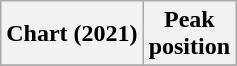<table class="wikitable sortable plainrowheaders" style="text-align:center">
<tr>
<th scope="col">Chart (2021)</th>
<th scope="col">Peak<br>position</th>
</tr>
<tr>
</tr>
</table>
